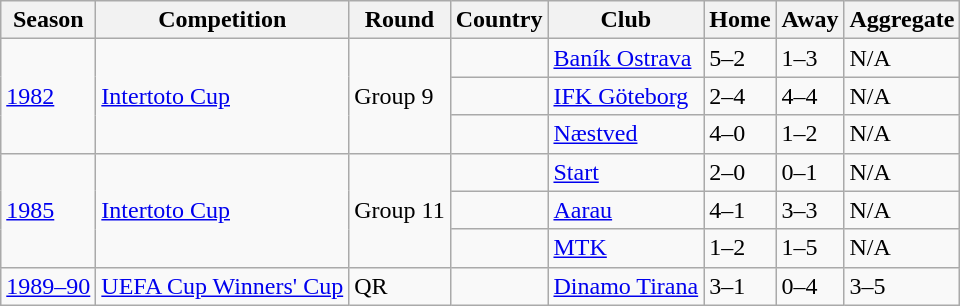<table class="wikitable">
<tr>
<th>Season</th>
<th>Competition</th>
<th>Round</th>
<th>Country</th>
<th>Club</th>
<th>Home</th>
<th>Away</th>
<th>Aggregate</th>
</tr>
<tr>
<td rowspan=3><a href='#'>1982</a></td>
<td rowspan=3><a href='#'>Intertoto Cup</a></td>
<td rowspan=3>Group 9</td>
<td></td>
<td><a href='#'>Baník Ostrava</a></td>
<td>5–2</td>
<td>1–3</td>
<td>N/A</td>
</tr>
<tr>
<td></td>
<td><a href='#'>IFK Göteborg</a></td>
<td>2–4</td>
<td>4–4</td>
<td>N/A</td>
</tr>
<tr>
<td></td>
<td><a href='#'>Næstved</a></td>
<td>4–0</td>
<td>1–2</td>
<td>N/A</td>
</tr>
<tr>
<td rowspan=3><a href='#'>1985</a></td>
<td rowspan=3><a href='#'>Intertoto Cup</a></td>
<td rowspan=3>Group 11</td>
<td></td>
<td><a href='#'>Start</a></td>
<td>2–0</td>
<td>0–1</td>
<td>N/A</td>
</tr>
<tr>
<td></td>
<td><a href='#'>Aarau</a></td>
<td>4–1</td>
<td>3–3</td>
<td>N/A</td>
</tr>
<tr>
<td></td>
<td><a href='#'>MTK</a></td>
<td>1–2</td>
<td>1–5</td>
<td>N/A</td>
</tr>
<tr>
<td><a href='#'>1989–90</a></td>
<td><a href='#'>UEFA Cup Winners' Cup</a></td>
<td>QR</td>
<td></td>
<td><a href='#'>Dinamo Tirana</a></td>
<td>3–1</td>
<td>0–4</td>
<td>3–5</td>
</tr>
</table>
